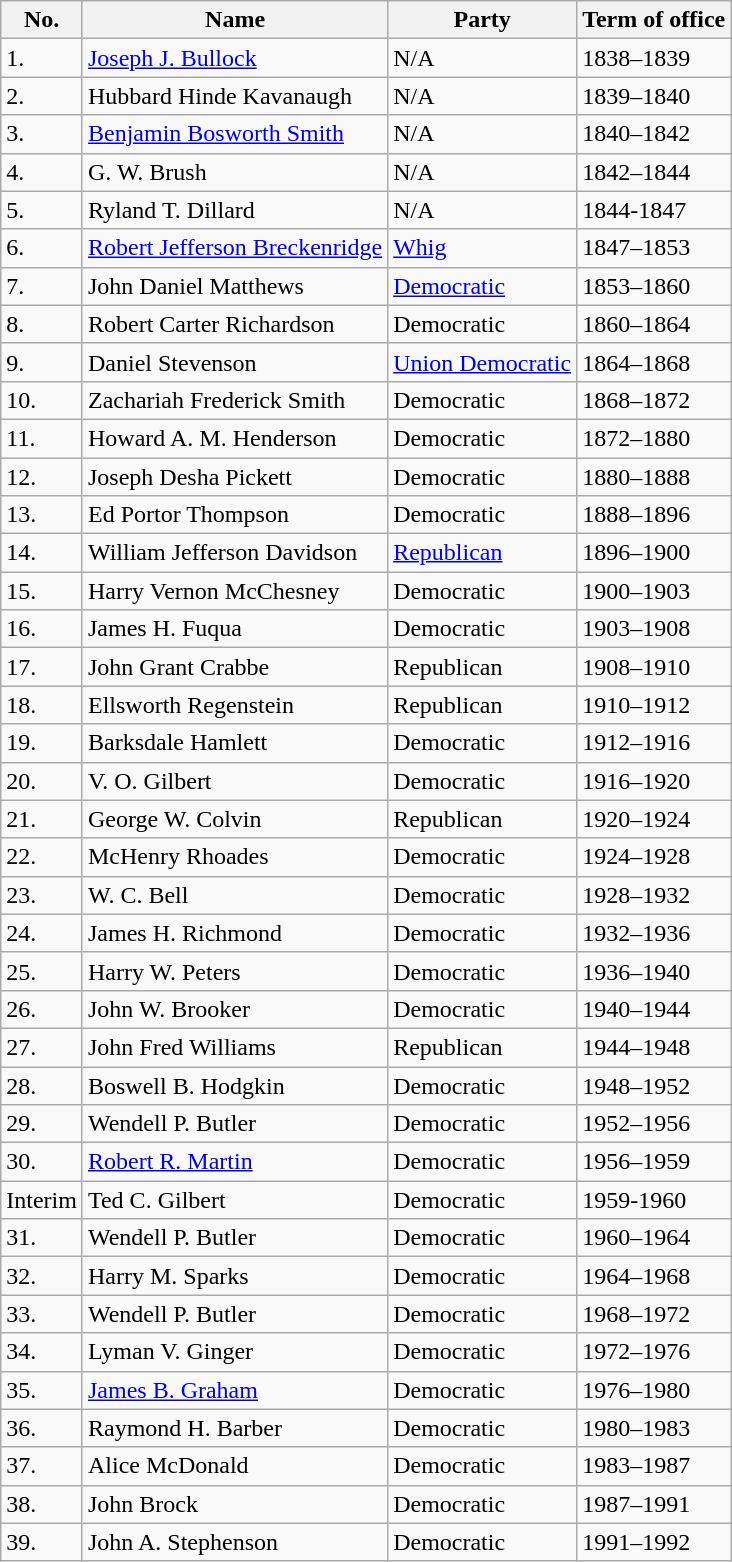<table class="wikitable">
<tr>
<th>No.</th>
<th>Name</th>
<th>Party</th>
<th>Term of office</th>
</tr>
<tr>
<td>1.</td>
<td><a href='#'>Joseph J. Bullock</a></td>
<td>N/A</td>
<td>1838–1839</td>
</tr>
<tr>
<td>2.</td>
<td>Hubbard Hinde Kavanaugh</td>
<td>N/A</td>
<td>1839–1840</td>
</tr>
<tr>
<td>3.</td>
<td><a href='#'>Benjamin Bosworth Smith</a></td>
<td>N/A</td>
<td>1840–1842</td>
</tr>
<tr>
<td>4.</td>
<td>G. W. Brush</td>
<td>N/A</td>
<td>1842–1844</td>
</tr>
<tr>
<td>5.</td>
<td>Ryland T. Dillard</td>
<td>N/A</td>
<td>1844-1847</td>
</tr>
<tr>
<td>6.</td>
<td><a href='#'>Robert Jefferson Breckenridge</a></td>
<td><a href='#'>Whig</a></td>
<td>1847–1853</td>
</tr>
<tr>
<td>7.</td>
<td>John Daniel Matthews</td>
<td><a href='#'>Democratic</a></td>
<td>1853–1860</td>
</tr>
<tr>
<td>8.</td>
<td>Robert Carter Richardson</td>
<td>Democratic</td>
<td>1860–1864</td>
</tr>
<tr>
<td>9.</td>
<td>Daniel Stevenson</td>
<td><a href='#'>Union Democratic</a></td>
<td>1864–1868</td>
</tr>
<tr>
<td>10.</td>
<td>Zachariah Frederick Smith</td>
<td>Democratic</td>
<td>1868–1872</td>
</tr>
<tr>
<td>11.</td>
<td>Howard A. M. Henderson</td>
<td>Democratic</td>
<td>1872–1880</td>
</tr>
<tr>
<td>12.</td>
<td>Joseph Desha Pickett</td>
<td>Democratic</td>
<td>1880–1888</td>
</tr>
<tr>
<td>13.</td>
<td>Ed Portor Thompson</td>
<td>Democratic</td>
<td>1888–1896</td>
</tr>
<tr>
<td>14.</td>
<td>William Jefferson Davidson</td>
<td><a href='#'>Republican</a></td>
<td>1896–1900</td>
</tr>
<tr>
<td>15.</td>
<td>Harry Vernon McChesney</td>
<td>Democratic</td>
<td>1900–1903</td>
</tr>
<tr>
<td>16.</td>
<td>James H. Fuqua</td>
<td>Democratic</td>
<td>1903–1908</td>
</tr>
<tr>
<td>17.</td>
<td>John Grant Crabbe</td>
<td>Republican</td>
<td>1908–1910</td>
</tr>
<tr>
<td>18.</td>
<td>Ellsworth Regenstein</td>
<td>Republican</td>
<td>1910–1912</td>
</tr>
<tr>
<td>19.</td>
<td>Barksdale Hamlett</td>
<td>Democratic</td>
<td>1912–1916</td>
</tr>
<tr>
<td>20.</td>
<td>V. O. Gilbert</td>
<td>Democratic</td>
<td>1916–1920</td>
</tr>
<tr>
<td>21.</td>
<td>George W. Colvin</td>
<td>Republican</td>
<td>1920–1924</td>
</tr>
<tr>
<td>22.</td>
<td>McHenry Rhoades</td>
<td>Democratic</td>
<td>1924–1928</td>
</tr>
<tr>
<td>23.</td>
<td>W. C. Bell</td>
<td>Democratic</td>
<td>1928–1932</td>
</tr>
<tr>
<td>24.</td>
<td>James H. Richmond</td>
<td>Democratic</td>
<td>1932–1936</td>
</tr>
<tr>
<td>25.</td>
<td>Harry W. Peters</td>
<td>Democratic</td>
<td>1936–1940</td>
</tr>
<tr>
<td>26.</td>
<td>John W. Brooker</td>
<td>Democratic</td>
<td>1940–1944</td>
</tr>
<tr>
<td>27.</td>
<td>John Fred Williams</td>
<td>Republican</td>
<td>1944–1948</td>
</tr>
<tr>
<td>28.</td>
<td>Boswell B. Hodgkin</td>
<td>Democratic</td>
<td>1948–1952</td>
</tr>
<tr>
<td>29.</td>
<td>Wendell P. Butler</td>
<td>Democratic</td>
<td>1952–1956</td>
</tr>
<tr>
<td>30.</td>
<td><a href='#'>Robert R. Martin</a></td>
<td>Democratic</td>
<td>1956–1959</td>
</tr>
<tr>
<td>Interim</td>
<td>Ted C. Gilbert</td>
<td>Democratic</td>
<td>1959-1960</td>
</tr>
<tr>
<td>31.</td>
<td>Wendell P. Butler</td>
<td>Democratic</td>
<td>1960–1964</td>
</tr>
<tr>
<td>32.</td>
<td>Harry M. Sparks</td>
<td>Democratic</td>
<td>1964–1968</td>
</tr>
<tr>
<td>33.</td>
<td>Wendell P. Butler</td>
<td>Democratic</td>
<td>1968–1972</td>
</tr>
<tr>
<td>34.</td>
<td>Lyman V. Ginger</td>
<td>Democratic</td>
<td>1972–1976</td>
</tr>
<tr>
<td>35.</td>
<td><a href='#'>James B. Graham</a></td>
<td>Democratic</td>
<td>1976–1980</td>
</tr>
<tr>
<td>36.</td>
<td>Raymond H. Barber</td>
<td>Democratic</td>
<td>1980–1983</td>
</tr>
<tr>
<td>37.</td>
<td>Alice McDonald</td>
<td>Democratic</td>
<td>1983–1987</td>
</tr>
<tr>
<td>38.</td>
<td>John Brock</td>
<td>Democratic</td>
<td>1987–1991</td>
</tr>
<tr>
<td>39.</td>
<td>John A. Stephenson</td>
<td>Democratic</td>
<td>1991–1992</td>
</tr>
</table>
